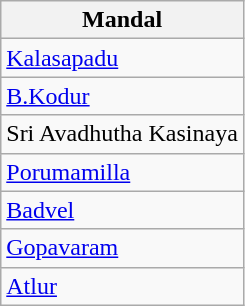<table class="wikitable sortable static-row-numbers static-row-header-hash">
<tr>
<th>Mandal</th>
</tr>
<tr>
<td><a href='#'>Kalasapadu</a></td>
</tr>
<tr>
<td><a href='#'>B.Kodur</a></td>
</tr>
<tr>
<td>Sri Avadhutha Kasinaya</td>
</tr>
<tr>
<td><a href='#'>Porumamilla</a></td>
</tr>
<tr>
<td><a href='#'>Badvel</a></td>
</tr>
<tr>
<td><a href='#'>Gopavaram</a></td>
</tr>
<tr>
<td><a href='#'>Atlur</a></td>
</tr>
</table>
